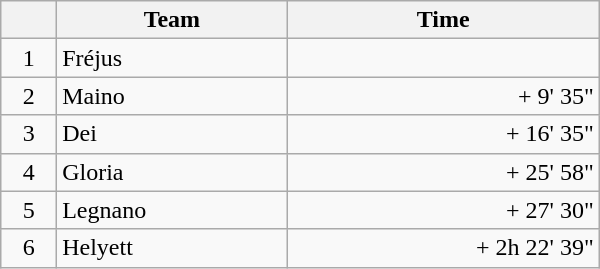<table class="wikitable" style="width:25em;margin-bottom:0;">
<tr>
<th></th>
<th>Team</th>
<th>Time</th>
</tr>
<tr>
<td style="text-align:center">1</td>
<td>Fréjus</td>
<td align="right"></td>
</tr>
<tr>
<td style="text-align:center">2</td>
<td>Maino</td>
<td align="right">+ 9' 35"</td>
</tr>
<tr>
<td style="text-align:center">3</td>
<td>Dei</td>
<td align="right">+ 16' 35"</td>
</tr>
<tr>
<td style="text-align:center">4</td>
<td>Gloria</td>
<td align="right">+ 25' 58"</td>
</tr>
<tr>
<td style="text-align:center">5</td>
<td>Legnano</td>
<td align="right">+ 27' 30"</td>
</tr>
<tr>
<td style="text-align:center">6</td>
<td>Helyett</td>
<td align="right">+ 2h 22' 39"</td>
</tr>
</table>
